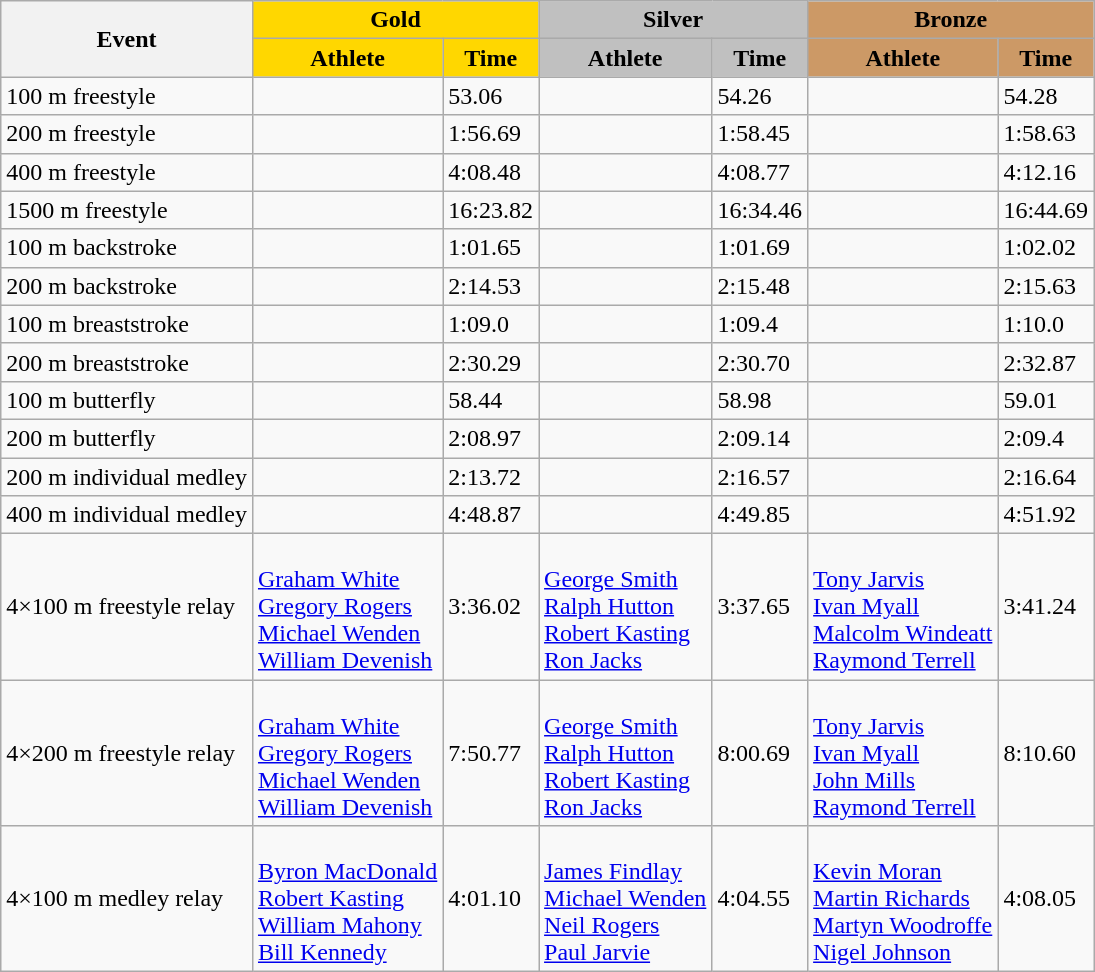<table class="wikitable">
<tr>
<th scope="col" rowspan=2>Event</th>
<th scope="colgroup" colspan=2 style="background-color: gold;">Gold</th>
<th scope="colgroup" colspan=2 style="background-color: silver;">Silver</th>
<th scope="colgroup" colspan=2 style="background-color: #cc9966;">Bronze</th>
</tr>
<tr>
<th scope="col" style="background-color:gold;">Athlete</th>
<th scope="col" style="background-color:gold;">Time</th>
<th scope="col" style="background-color:silver;">Athlete</th>
<th scope="col" style="background-color:silver;">Time</th>
<th scope="col" style="background-color:#cc9966;">Athlete</th>
<th scope="col" style="background-color:#cc9966;">Time</th>
</tr>
<tr>
<td>100 m freestyle</td>
<td></td>
<td>53.06</td>
<td></td>
<td>54.26</td>
<td></td>
<td>54.28</td>
</tr>
<tr>
<td>200 m freestyle</td>
<td></td>
<td>1:56.69</td>
<td></td>
<td>1:58.45</td>
<td></td>
<td>1:58.63</td>
</tr>
<tr>
<td>400 m freestyle</td>
<td></td>
<td>4:08.48</td>
<td></td>
<td>4:08.77</td>
<td></td>
<td>4:12.16</td>
</tr>
<tr>
<td>1500 m freestyle</td>
<td></td>
<td>16:23.82</td>
<td></td>
<td>16:34.46</td>
<td></td>
<td>16:44.69</td>
</tr>
<tr>
<td>100 m backstroke</td>
<td></td>
<td>1:01.65</td>
<td></td>
<td>1:01.69</td>
<td></td>
<td>1:02.02</td>
</tr>
<tr>
<td>200 m backstroke</td>
<td></td>
<td>2:14.53</td>
<td></td>
<td>2:15.48</td>
<td></td>
<td>2:15.63</td>
</tr>
<tr>
<td>100 m breaststroke</td>
<td></td>
<td>1:09.0</td>
<td></td>
<td>1:09.4</td>
<td></td>
<td>1:10.0</td>
</tr>
<tr>
<td>200 m breaststroke</td>
<td></td>
<td>2:30.29</td>
<td></td>
<td>2:30.70</td>
<td></td>
<td>2:32.87</td>
</tr>
<tr>
<td>100 m butterfly</td>
<td></td>
<td>58.44</td>
<td></td>
<td>58.98</td>
<td></td>
<td>59.01</td>
</tr>
<tr>
<td>200 m butterfly</td>
<td></td>
<td>2:08.97</td>
<td></td>
<td>2:09.14</td>
<td></td>
<td>2:09.4</td>
</tr>
<tr>
<td>200 m individual medley</td>
<td></td>
<td>2:13.72</td>
<td></td>
<td>2:16.57</td>
<td></td>
<td>2:16.64</td>
</tr>
<tr>
<td nowrap>400 m individual medley</td>
<td></td>
<td>4:48.87</td>
<td></td>
<td>4:49.85</td>
<td></td>
<td>4:51.92</td>
</tr>
<tr>
<td>4×100 m freestyle relay</td>
<td><br><a href='#'>Graham White</a><br><a href='#'>Gregory Rogers</a><br><a href='#'>Michael Wenden</a><br><a href='#'>William Devenish</a></td>
<td>3:36.02</td>
<td><br><a href='#'>George Smith</a><br><a href='#'>Ralph Hutton</a><br><a href='#'>Robert Kasting</a><br><a href='#'>Ron Jacks</a></td>
<td>3:37.65</td>
<td><br><a href='#'>Tony Jarvis</a><br><a href='#'>Ivan Myall</a><br><a href='#'>Malcolm Windeatt</a><br><a href='#'>Raymond Terrell</a></td>
<td>3:41.24</td>
</tr>
<tr>
<td>4×200 m freestyle relay</td>
<td><br><a href='#'>Graham White</a><br><a href='#'>Gregory Rogers</a><br><a href='#'>Michael Wenden</a><br><a href='#'>William Devenish</a></td>
<td>7:50.77</td>
<td><br><a href='#'>George Smith</a><br><a href='#'>Ralph Hutton</a><br><a href='#'>Robert Kasting</a><br><a href='#'>Ron Jacks</a></td>
<td>8:00.69</td>
<td><br><a href='#'>Tony Jarvis</a><br><a href='#'>Ivan Myall</a><br><a href='#'>John Mills</a><br><a href='#'>Raymond Terrell</a></td>
<td>8:10.60</td>
</tr>
<tr>
<td>4×100 m medley relay</td>
<td><br><a href='#'>Byron MacDonald</a><br><a href='#'>Robert Kasting</a><br><a href='#'>William Mahony</a><br><a href='#'>Bill Kennedy</a></td>
<td>4:01.10</td>
<td><br><a href='#'>James Findlay</a><br><a href='#'>Michael Wenden</a><br><a href='#'>Neil Rogers</a><br><a href='#'>Paul Jarvie</a></td>
<td>4:04.55</td>
<td><br><a href='#'>Kevin Moran</a><br><a href='#'>Martin Richards</a><br><a href='#'>Martyn Woodroffe</a><br><a href='#'>Nigel Johnson</a></td>
<td>4:08.05</td>
</tr>
</table>
